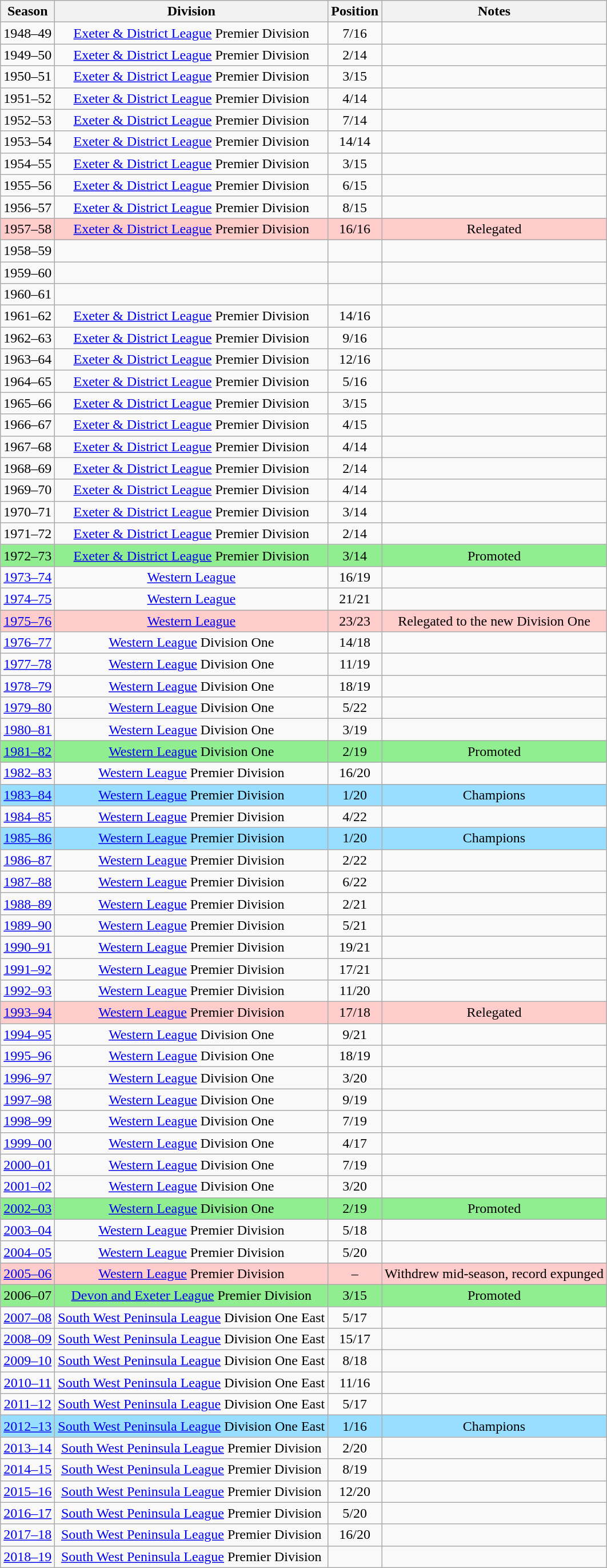<table class="wikitable collapsible collapsed" style=text-align:center>
<tr>
<th>Season</th>
<th>Division</th>
<th>Position</th>
<th>Notes</th>
</tr>
<tr>
<td>1948–49</td>
<td><a href='#'>Exeter & District League</a> Premier Division</td>
<td>7/16</td>
<td></td>
</tr>
<tr>
<td>1949–50</td>
<td><a href='#'>Exeter & District League</a> Premier Division</td>
<td>2/14</td>
<td></td>
</tr>
<tr>
<td>1950–51</td>
<td><a href='#'>Exeter & District League</a> Premier Division</td>
<td>3/15</td>
<td></td>
</tr>
<tr>
<td>1951–52</td>
<td><a href='#'>Exeter & District League</a> Premier Division</td>
<td>4/14</td>
<td></td>
</tr>
<tr>
<td>1952–53</td>
<td><a href='#'>Exeter & District League</a> Premier Division</td>
<td>7/14</td>
<td></td>
</tr>
<tr>
<td>1953–54</td>
<td><a href='#'>Exeter & District League</a> Premier Division</td>
<td>14/14</td>
<td></td>
</tr>
<tr>
<td>1954–55</td>
<td><a href='#'>Exeter & District League</a> Premier Division</td>
<td>3/15</td>
<td></td>
</tr>
<tr>
<td>1955–56</td>
<td><a href='#'>Exeter & District League</a> Premier Division</td>
<td>6/15</td>
<td></td>
</tr>
<tr>
<td>1956–57</td>
<td><a href='#'>Exeter & District League</a> Premier Division</td>
<td>8/15</td>
<td></td>
</tr>
<tr style="background:#fcc">
<td>1957–58</td>
<td><a href='#'>Exeter & District League</a> Premier Division</td>
<td>16/16</td>
<td>Relegated</td>
</tr>
<tr>
<td>1958–59</td>
<td></td>
<td></td>
<td></td>
</tr>
<tr>
<td>1959–60</td>
<td></td>
<td></td>
<td></td>
</tr>
<tr>
<td>1960–61</td>
<td></td>
<td></td>
<td></td>
</tr>
<tr>
<td>1961–62</td>
<td><a href='#'>Exeter & District League</a> Premier Division</td>
<td>14/16</td>
<td></td>
</tr>
<tr>
<td>1962–63</td>
<td><a href='#'>Exeter & District League</a> Premier Division</td>
<td>9/16</td>
<td></td>
</tr>
<tr>
<td>1963–64</td>
<td><a href='#'>Exeter & District League</a> Premier Division</td>
<td>12/16</td>
<td></td>
</tr>
<tr>
<td>1964–65</td>
<td><a href='#'>Exeter & District League</a> Premier Division</td>
<td>5/16</td>
<td></td>
</tr>
<tr>
<td>1965–66</td>
<td><a href='#'>Exeter & District League</a> Premier Division</td>
<td>3/15</td>
<td></td>
</tr>
<tr>
<td>1966–67</td>
<td><a href='#'>Exeter & District League</a> Premier Division</td>
<td>4/15</td>
<td></td>
</tr>
<tr>
<td>1967–68</td>
<td><a href='#'>Exeter & District League</a> Premier Division</td>
<td>4/14</td>
<td></td>
</tr>
<tr>
<td>1968–69</td>
<td><a href='#'>Exeter & District League</a> Premier Division</td>
<td>2/14</td>
<td></td>
</tr>
<tr>
<td>1969–70</td>
<td><a href='#'>Exeter & District League</a> Premier Division</td>
<td>4/14</td>
<td></td>
</tr>
<tr>
<td>1970–71</td>
<td><a href='#'>Exeter & District League</a> Premier Division</td>
<td>3/14</td>
<td></td>
</tr>
<tr>
<td>1971–72</td>
<td><a href='#'>Exeter & District League</a> Premier Division</td>
<td>2/14</td>
<td></td>
</tr>
<tr style="background:#90EE90">
<td>1972–73</td>
<td><a href='#'>Exeter & District League</a> Premier Division</td>
<td>3/14</td>
<td>Promoted</td>
</tr>
<tr>
<td><a href='#'>1973–74</a></td>
<td><a href='#'>Western League</a></td>
<td>16/19</td>
<td></td>
</tr>
<tr>
<td><a href='#'>1974–75</a></td>
<td><a href='#'>Western League</a></td>
<td>21/21</td>
<td></td>
</tr>
<tr style="background:#fcc">
<td><a href='#'>1975–76</a></td>
<td><a href='#'>Western League</a></td>
<td>23/23</td>
<td>Relegated to the new Division One</td>
</tr>
<tr>
<td><a href='#'>1976–77</a></td>
<td><a href='#'>Western League</a> Division One</td>
<td>14/18</td>
<td></td>
</tr>
<tr>
<td><a href='#'>1977–78</a></td>
<td><a href='#'>Western League</a> Division One</td>
<td>11/19</td>
<td></td>
</tr>
<tr>
<td><a href='#'>1978–79</a></td>
<td><a href='#'>Western League</a> Division One</td>
<td>18/19</td>
<td></td>
</tr>
<tr>
<td><a href='#'>1979–80</a></td>
<td><a href='#'>Western League</a> Division One</td>
<td>5/22</td>
<td></td>
</tr>
<tr>
<td><a href='#'>1980–81</a></td>
<td><a href='#'>Western League</a> Division One</td>
<td>3/19</td>
<td></td>
</tr>
<tr style="background:#90EE90">
<td><a href='#'>1981–82</a></td>
<td><a href='#'>Western League</a> Division One</td>
<td>2/19</td>
<td>Promoted</td>
</tr>
<tr>
<td><a href='#'>1982–83</a></td>
<td><a href='#'>Western League</a> Premier Division</td>
<td>16/20</td>
<td></td>
</tr>
<tr style="background: #97DEFF">
<td><a href='#'>1983–84</a></td>
<td><a href='#'>Western League</a> Premier Division</td>
<td>1/20</td>
<td>Champions</td>
</tr>
<tr>
<td><a href='#'>1984–85</a></td>
<td><a href='#'>Western League</a> Premier Division</td>
<td>4/22</td>
<td></td>
</tr>
<tr style="background: #97DEFF">
<td><a href='#'>1985–86</a></td>
<td><a href='#'>Western League</a> Premier Division</td>
<td>1/20</td>
<td>Champions</td>
</tr>
<tr>
<td><a href='#'>1986–87</a></td>
<td><a href='#'>Western League</a> Premier Division</td>
<td>2/22</td>
<td></td>
</tr>
<tr>
<td><a href='#'>1987–88</a></td>
<td><a href='#'>Western League</a> Premier Division</td>
<td>6/22</td>
<td></td>
</tr>
<tr>
<td><a href='#'>1988–89</a></td>
<td><a href='#'>Western League</a> Premier Division</td>
<td>2/21</td>
<td></td>
</tr>
<tr>
<td><a href='#'>1989–90</a></td>
<td><a href='#'>Western League</a> Premier Division</td>
<td>5/21</td>
<td></td>
</tr>
<tr>
<td><a href='#'>1990–91</a></td>
<td><a href='#'>Western League</a> Premier Division</td>
<td>19/21</td>
<td></td>
</tr>
<tr>
<td><a href='#'>1991–92</a></td>
<td><a href='#'>Western League</a> Premier Division</td>
<td>17/21</td>
<td></td>
</tr>
<tr>
<td><a href='#'>1992–93</a></td>
<td><a href='#'>Western League</a> Premier Division</td>
<td>11/20</td>
<td></td>
</tr>
<tr style="background:#fcc">
<td><a href='#'>1993–94</a></td>
<td><a href='#'>Western League</a> Premier Division</td>
<td>17/18</td>
<td>Relegated</td>
</tr>
<tr>
<td><a href='#'>1994–95</a></td>
<td><a href='#'>Western League</a> Division One</td>
<td>9/21</td>
<td></td>
</tr>
<tr>
<td><a href='#'>1995–96</a></td>
<td><a href='#'>Western League</a> Division One</td>
<td>18/19</td>
<td></td>
</tr>
<tr>
<td><a href='#'>1996–97</a></td>
<td><a href='#'>Western League</a> Division One</td>
<td>3/20</td>
<td></td>
</tr>
<tr>
<td><a href='#'>1997–98</a></td>
<td><a href='#'>Western League</a> Division One</td>
<td>9/19</td>
<td></td>
</tr>
<tr>
<td><a href='#'>1998–99</a></td>
<td><a href='#'>Western League</a> Division One</td>
<td>7/19</td>
<td></td>
</tr>
<tr>
<td><a href='#'>1999–00</a></td>
<td><a href='#'>Western League</a> Division One</td>
<td>4/17</td>
<td></td>
</tr>
<tr>
<td><a href='#'>2000–01</a></td>
<td><a href='#'>Western League</a> Division One</td>
<td>7/19</td>
<td></td>
</tr>
<tr>
<td><a href='#'>2001–02</a></td>
<td><a href='#'>Western League</a> Division One</td>
<td>3/20</td>
<td></td>
</tr>
<tr style="background:#90EE90">
<td><a href='#'>2002–03</a></td>
<td><a href='#'>Western League</a> Division One</td>
<td>2/19</td>
<td>Promoted</td>
</tr>
<tr>
<td><a href='#'>2003–04</a></td>
<td><a href='#'>Western League</a> Premier Division</td>
<td>5/18</td>
<td></td>
</tr>
<tr>
<td><a href='#'>2004–05</a></td>
<td><a href='#'>Western League</a> Premier Division</td>
<td>5/20</td>
<td></td>
</tr>
<tr style="background:#fcc">
<td><a href='#'>2005–06</a></td>
<td><a href='#'>Western League</a> Premier Division</td>
<td>–</td>
<td>Withdrew mid-season, record expunged</td>
</tr>
<tr style="background:#90EE90">
<td>2006–07</td>
<td><a href='#'>Devon and Exeter League</a> Premier Division</td>
<td>3/15</td>
<td>Promoted</td>
</tr>
<tr>
<td><a href='#'>2007–08</a></td>
<td><a href='#'>South West Peninsula League</a> Division One East</td>
<td>5/17</td>
<td></td>
</tr>
<tr>
<td><a href='#'>2008–09</a></td>
<td><a href='#'>South West Peninsula League</a> Division One East</td>
<td>15/17</td>
<td></td>
</tr>
<tr>
<td><a href='#'>2009–10</a></td>
<td><a href='#'>South West Peninsula League</a> Division One East</td>
<td>8/18</td>
<td></td>
</tr>
<tr>
<td><a href='#'>2010–11</a></td>
<td><a href='#'>South West Peninsula League</a> Division One East</td>
<td>11/16</td>
<td></td>
</tr>
<tr>
<td><a href='#'>2011–12</a></td>
<td><a href='#'>South West Peninsula League</a> Division One East</td>
<td>5/17</td>
<td></td>
</tr>
<tr style="background: #97DEFF">
<td><a href='#'>2012–13</a></td>
<td><a href='#'>South West Peninsula League</a> Division One East</td>
<td>1/16</td>
<td>Champions</td>
</tr>
<tr>
<td><a href='#'>2013–14</a></td>
<td><a href='#'>South West Peninsula League</a> Premier Division</td>
<td>2/20</td>
<td></td>
</tr>
<tr>
<td><a href='#'>2014–15</a></td>
<td><a href='#'>South West Peninsula League</a> Premier Division</td>
<td>8/19</td>
<td></td>
</tr>
<tr>
<td><a href='#'>2015–16</a></td>
<td><a href='#'>South West Peninsula League</a> Premier Division</td>
<td>12/20</td>
<td></td>
</tr>
<tr>
<td><a href='#'>2016–17</a></td>
<td><a href='#'>South West Peninsula League</a> Premier Division</td>
<td>5/20</td>
<td></td>
</tr>
<tr>
<td><a href='#'>2017–18</a></td>
<td><a href='#'>South West Peninsula League</a> Premier Division</td>
<td>16/20</td>
<td></td>
</tr>
<tr>
<td><a href='#'>2018–19</a></td>
<td><a href='#'>South West Peninsula League</a> Premier Division</td>
<td></td>
<td></td>
</tr>
</table>
